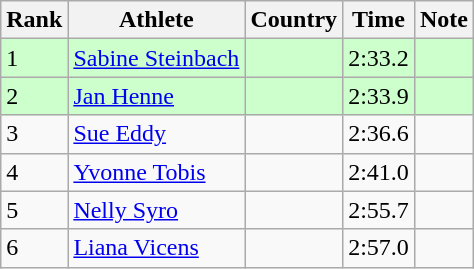<table class="wikitable sortable">
<tr>
<th>Rank</th>
<th>Athlete</th>
<th>Country</th>
<th>Time</th>
<th>Note</th>
</tr>
<tr bgcolor=#CCFFCC>
<td>1</td>
<td><a href='#'>Sabine Steinbach</a></td>
<td></td>
<td>2:33.2</td>
<td></td>
</tr>
<tr bgcolor=#CCFFCC>
<td>2</td>
<td><a href='#'>Jan Henne</a></td>
<td></td>
<td>2:33.9</td>
<td></td>
</tr>
<tr>
<td>3</td>
<td><a href='#'>Sue Eddy</a></td>
<td></td>
<td>2:36.6</td>
<td></td>
</tr>
<tr>
<td>4</td>
<td><a href='#'>Yvonne Tobis</a></td>
<td></td>
<td>2:41.0</td>
<td></td>
</tr>
<tr>
<td>5</td>
<td><a href='#'>Nelly Syro</a></td>
<td></td>
<td>2:55.7</td>
<td></td>
</tr>
<tr>
<td>6</td>
<td><a href='#'>Liana Vicens</a></td>
<td></td>
<td>2:57.0</td>
<td></td>
</tr>
</table>
